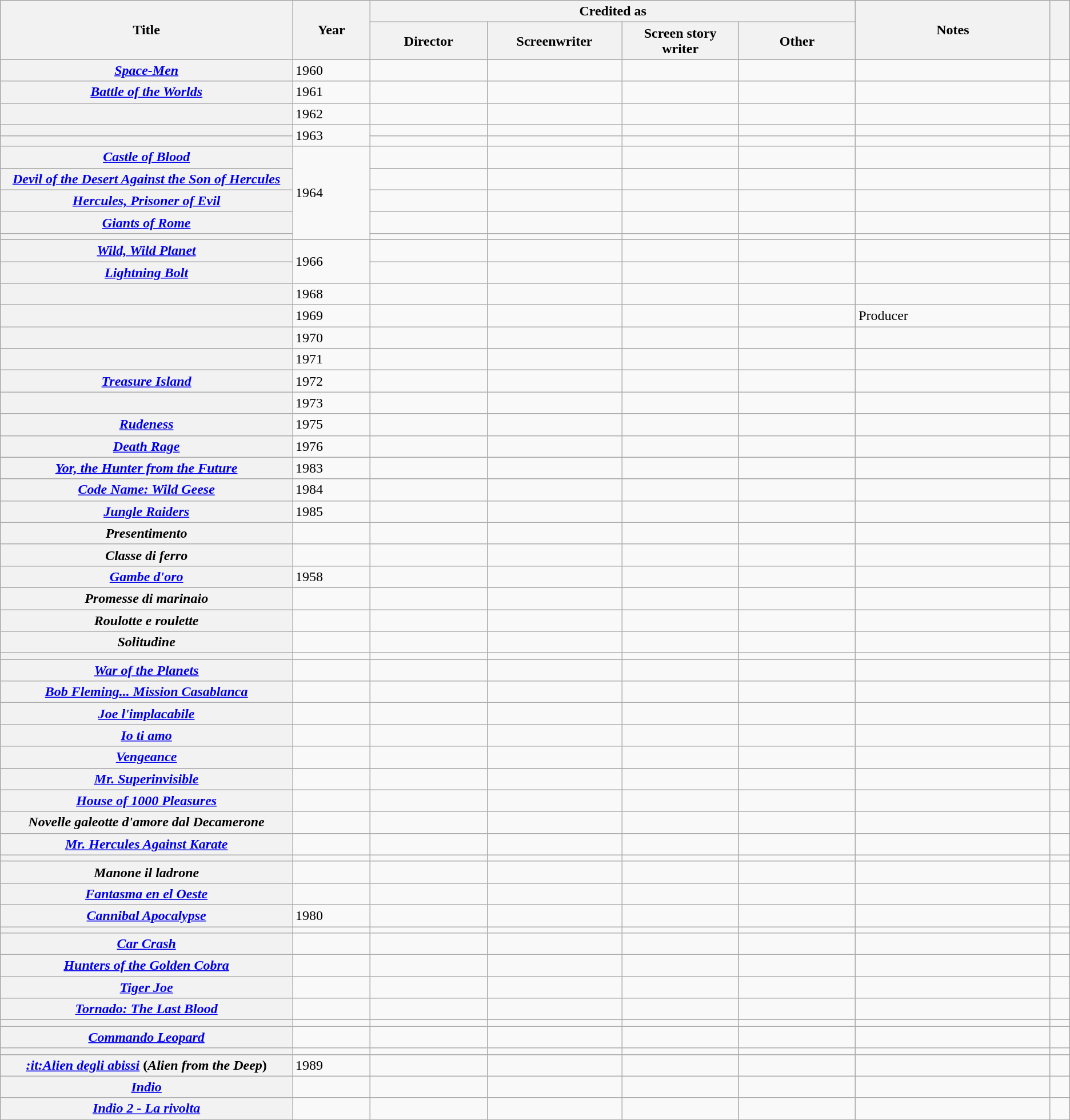<table class="wikitable sortable plainrowheaders">
<tr>
<th width="15%" rowspan="2" scope="col">Title</th>
<th width="4%" rowspan="2" scope="col">Year</th>
<th colspan="4" scope="col">Credited as</th>
<th width="10%" rowspan="2" scope="col" class="unsortable">Notes</th>
<th width="1%" rowspan="2" scope="col" class="unsortable"></th>
</tr>
<tr>
<th width=6%>Director</th>
<th width=6%>Screenwriter</th>
<th width=6%>Screen story writer</th>
<th width=6%>Other</th>
</tr>
<tr>
<th scope="row"><em><a href='#'>Space-Men</a></em></th>
<td>1960</td>
<td></td>
<td></td>
<td></td>
<td></td>
<td></td>
<td style="text-align:center;"></td>
</tr>
<tr>
<th scope="row"><em><a href='#'>Battle of the Worlds</a></em></th>
<td>1961</td>
<td></td>
<td></td>
<td></td>
<td></td>
<td></td>
<td style="text-align:center;"></td>
</tr>
<tr>
<th scope="row"></th>
<td>1962</td>
<td></td>
<td></td>
<td></td>
<td></td>
<td></td>
<td style="text-align:center;"></td>
</tr>
<tr>
<th scope="row"></th>
<td rowspan="2">1963</td>
<td></td>
<td></td>
<td></td>
<td></td>
<td></td>
<td style="text-align:center;"></td>
</tr>
<tr>
<th scope="row"></th>
<td></td>
<td></td>
<td></td>
<td></td>
<td></td>
<td style="text-align:center;"></td>
</tr>
<tr>
<th scope="row"><em><a href='#'>Castle of Blood</a></em></th>
<td rowspan="5">1964</td>
<td></td>
<td></td>
<td></td>
<td></td>
<td></td>
<td style="text-align:center;"></td>
</tr>
<tr>
<th scope="row"><em><a href='#'>Devil of the Desert Against the Son of Hercules</a></em></th>
<td></td>
<td></td>
<td></td>
<td></td>
<td></td>
<td style="text-align:center;"></td>
</tr>
<tr>
<th scope="row"><em><a href='#'>Hercules, Prisoner of Evil</a></em></th>
<td></td>
<td></td>
<td></td>
<td></td>
<td></td>
<td style="text-align:center;"></td>
</tr>
<tr>
<th scope="row"><em><a href='#'>Giants of Rome</a></em></th>
<td></td>
<td></td>
<td></td>
<td></td>
<td></td>
<td style="text-align:center;"></td>
</tr>
<tr>
<th scope="row"></th>
<td></td>
<td></td>
<td></td>
<td></td>
<td></td>
<td style="text-align:center;"></td>
</tr>
<tr>
<th scope="row"><em><a href='#'>Wild, Wild Planet</a></em></th>
<td rowspan="2">1966</td>
<td></td>
<td></td>
<td></td>
<td></td>
<td></td>
<td style="text-align:center;"></td>
</tr>
<tr>
<th scope="row"><em><a href='#'>Lightning Bolt</a></em></th>
<td></td>
<td></td>
<td></td>
<td></td>
<td></td>
<td style="text-align:center;"></td>
</tr>
<tr>
<th scope="row"></th>
<td>1968</td>
<td></td>
<td></td>
<td></td>
<td></td>
<td></td>
<td style="text-align:center;"></td>
</tr>
<tr>
<th scope="row"></th>
<td>1969</td>
<td></td>
<td></td>
<td></td>
<td></td>
<td>Producer</td>
<td style="text-align:center;"></td>
</tr>
<tr>
<th scope="row"></th>
<td>1970</td>
<td></td>
<td></td>
<td></td>
<td></td>
<td></td>
<td style="text-align:center;"></td>
</tr>
<tr>
<th scope="row"></th>
<td>1971</td>
<td></td>
<td></td>
<td></td>
<td></td>
<td></td>
<td style="text-align:center;"></td>
</tr>
<tr>
<th scope="row"><em><a href='#'>Treasure Island</a></em></th>
<td>1972</td>
<td></td>
<td></td>
<td></td>
<td></td>
<td></td>
<td style="text-align:center;"></td>
</tr>
<tr>
<th scope="row"></th>
<td>1973</td>
<td></td>
<td></td>
<td></td>
<td></td>
<td></td>
<td style="text-align:center;"></td>
</tr>
<tr>
<th scope="row"><em><a href='#'>Rudeness</a></em></th>
<td>1975</td>
<td></td>
<td></td>
<td></td>
<td></td>
<td></td>
<td style="text-align:center;"></td>
</tr>
<tr>
<th scope="row"><em><a href='#'>Death Rage</a></em></th>
<td>1976</td>
<td></td>
<td></td>
<td></td>
<td></td>
<td></td>
<td style="text-align:center;"></td>
</tr>
<tr>
<th scope="row"><em><a href='#'>Yor, the Hunter from the Future</a></em></th>
<td>1983</td>
<td></td>
<td></td>
<td></td>
<td></td>
<td></td>
<td style="text-align:center;"></td>
</tr>
<tr>
<th scope="row"><em><a href='#'>Code Name: Wild Geese</a></em></th>
<td>1984</td>
<td></td>
<td></td>
<td></td>
<td></td>
<td></td>
<td style="text-align:center;"></td>
</tr>
<tr>
<th scope="row"><em><a href='#'>Jungle Raiders</a></em></th>
<td>1985</td>
<td></td>
<td></td>
<td></td>
<td></td>
<td></td>
<td style="text-align:center;"></td>
</tr>
<tr>
<th scope="row"><em>Presentimento</em></th>
<td></td>
<td></td>
<td></td>
<td></td>
<td></td>
<td style="text-align:center;"></td>
</tr>
<tr>
<th scope="row"><em>Classe di ferro</em></th>
<td></td>
<td></td>
<td></td>
<td></td>
<td></td>
<td></td>
<td style="text-align:center;"></td>
</tr>
<tr>
<th scope="row"><em><a href='#'>Gambe d'oro</a></em></th>
<td>1958</td>
<td></td>
<td></td>
<td></td>
<td></td>
<td style="text-align:center;"></td>
</tr>
<tr>
<th scope="row"><em>Promesse di marinaio</em></th>
<td></td>
<td></td>
<td></td>
<td></td>
<td></td>
<td></td>
<td style="text-align:center;"></td>
</tr>
<tr>
<th scope="row"><em>Roulotte e roulette</em></th>
<td></td>
<td></td>
<td></td>
<td></td>
<td></td>
<td></td>
<td style="text-align:center;"></td>
</tr>
<tr>
<th scope="row"><em>Solitudine</em></th>
<td></td>
<td></td>
<td></td>
<td></td>
<td></td>
<td></td>
<td style="text-align:center;"></td>
</tr>
<tr>
<th scope="row"></th>
<td></td>
<td></td>
<td></td>
<td></td>
<td></td>
<td></td>
<td style="text-align:center;"></td>
</tr>
<tr>
<th scope="row"><em><a href='#'>War of the Planets</a></em></th>
<td></td>
<td></td>
<td></td>
<td></td>
<td></td>
<td></td>
<td style="text-align:center;"></td>
</tr>
<tr>
<th scope="row"><em><a href='#'>Bob Fleming... Mission Casablanca</a></em></th>
<td></td>
<td></td>
<td></td>
<td></td>
<td></td>
<td></td>
<td style="text-align:center;"></td>
</tr>
<tr>
<th scope="row"><em><a href='#'>Joe l'implacabile</a></em></th>
<td></td>
<td></td>
<td></td>
<td></td>
<td></td>
<td></td>
<td style="text-align:center;"></td>
</tr>
<tr>
<th scope="row"><em><a href='#'>Io ti amo</a></em></th>
<td></td>
<td></td>
<td></td>
<td></td>
<td></td>
<td></td>
<td style="text-align:center;"></td>
</tr>
<tr>
<th scope="row"><em><a href='#'>Vengeance</a></em></th>
<td></td>
<td></td>
<td></td>
<td></td>
<td></td>
<td></td>
<td style="text-align:center;"></td>
</tr>
<tr>
<th scope="row"><em><a href='#'>Mr. Superinvisible</a></em></th>
<td></td>
<td></td>
<td></td>
<td></td>
<td></td>
<td></td>
<td style="text-align:center;"></td>
</tr>
<tr>
<th scope="row"><em><a href='#'>House of 1000 Pleasures</a></em></th>
<td></td>
<td></td>
<td></td>
<td></td>
<td></td>
<td></td>
<td style="text-align:center;"></td>
</tr>
<tr>
<th scope="row"><em>Novelle galeotte d'amore dal Decamerone</em></th>
<td></td>
<td></td>
<td></td>
<td></td>
<td></td>
<td></td>
<td style="text-align:center;"></td>
</tr>
<tr>
<th scope="row"><em><a href='#'>Mr. Hercules Against Karate</a></em></th>
<td></td>
<td></td>
<td></td>
<td></td>
<td></td>
<td></td>
<td style="text-align:center;"></td>
</tr>
<tr>
<th scope="row"></th>
<td></td>
<td></td>
<td></td>
<td></td>
<td></td>
<td></td>
<td style="text-align:center;"></td>
</tr>
<tr>
<th scope="row"><em>Manone il ladrone</em></th>
<td></td>
<td></td>
<td></td>
<td></td>
<td></td>
<td></td>
<td style="text-align:center;"></td>
</tr>
<tr>
<th scope="row"><em><a href='#'>Fantasma en el Oeste</a></em></th>
<td></td>
<td></td>
<td></td>
<td></td>
<td></td>
<td></td>
<td style="text-align:center;"></td>
</tr>
<tr>
<th scope="row"><em><a href='#'>Cannibal Apocalypse</a></em></th>
<td>1980</td>
<td></td>
<td></td>
<td></td>
<td></td>
<td></td>
<td style="text-align:center;"></td>
</tr>
<tr>
<th scope="row"></th>
<td></td>
<td></td>
<td></td>
<td></td>
<td></td>
<td></td>
<td style="text-align:center;"></td>
</tr>
<tr>
<th scope="row"><em><a href='#'>Car Crash</a></em></th>
<td></td>
<td></td>
<td></td>
<td></td>
<td></td>
<td></td>
<td style="text-align:center;"></td>
</tr>
<tr>
<th scope="row"><em><a href='#'>Hunters of the Golden Cobra</a></em></th>
<td></td>
<td></td>
<td></td>
<td></td>
<td></td>
<td></td>
<td style="text-align:center;"></td>
</tr>
<tr>
<th scope="row"><em><a href='#'>Tiger Joe</a></em></th>
<td></td>
<td></td>
<td></td>
<td></td>
<td></td>
<td></td>
<td style="text-align:center;"></td>
</tr>
<tr>
<th scope="row"><em><a href='#'>Tornado: The Last Blood</a></em></th>
<td></td>
<td></td>
<td></td>
<td></td>
<td></td>
<td></td>
<td style="text-align:center;"></td>
</tr>
<tr>
<th scope="row"></th>
<td></td>
<td></td>
<td></td>
<td></td>
<td></td>
<td></td>
<td style="text-align:center;"></td>
</tr>
<tr>
<th scope="row"><em><a href='#'>Commando Leopard</a></em></th>
<td></td>
<td></td>
<td></td>
<td></td>
<td></td>
<td></td>
<td style="text-align:center;"></td>
</tr>
<tr>
<th scope="row"></th>
<td></td>
<td></td>
<td></td>
<td></td>
<td></td>
<td></td>
<td style="text-align:center;"></td>
</tr>
<tr>
<th scope="row"><em><a href='#'>:it:Alien degli abissi</a></em> (<em>Alien from the Deep</em>)</th>
<td>1989</td>
<td></td>
<td></td>
<td></td>
<td></td>
<td></td>
<td style="text-align:center;"></td>
</tr>
<tr>
<th scope="row"><em><a href='#'>Indio</a></em></th>
<td></td>
<td></td>
<td></td>
<td></td>
<td></td>
<td></td>
<td style="text-align:center;"></td>
</tr>
<tr>
<th scope="row"><em><a href='#'>Indio 2 - La rivolta</a></em></th>
<td></td>
<td></td>
<td></td>
<td></td>
<td></td>
<td></td>
<td style="text-align:center;"></td>
</tr>
<tr>
</tr>
</table>
